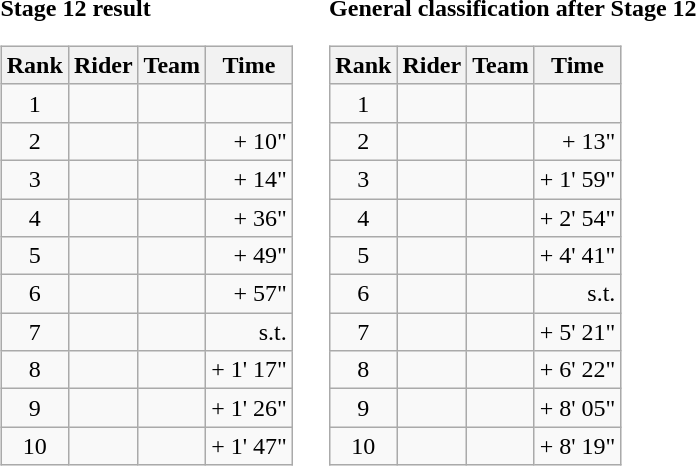<table>
<tr>
<td><strong>Stage 12 result</strong><br><table class="wikitable">
<tr>
<th scope="col">Rank</th>
<th scope="col">Rider</th>
<th scope="col">Team</th>
<th scope="col">Time</th>
</tr>
<tr>
<td style="text-align:center;">1</td>
<td></td>
<td></td>
<td style="text-align:right;"></td>
</tr>
<tr>
<td style="text-align:center;">2</td>
<td></td>
<td></td>
<td style="text-align:right;">+ 10"</td>
</tr>
<tr>
<td style="text-align:center;">3</td>
<td></td>
<td></td>
<td style="text-align:right;">+ 14"</td>
</tr>
<tr>
<td style="text-align:center;">4</td>
<td></td>
<td></td>
<td style="text-align:right;">+ 36"</td>
</tr>
<tr>
<td style="text-align:center;">5</td>
<td></td>
<td></td>
<td style="text-align:right;">+ 49"</td>
</tr>
<tr>
<td style="text-align:center;">6</td>
<td></td>
<td></td>
<td style="text-align:right;">+ 57"</td>
</tr>
<tr>
<td style="text-align:center;">7</td>
<td></td>
<td></td>
<td style="text-align:right;">s.t.</td>
</tr>
<tr>
<td style="text-align:center;">8</td>
<td></td>
<td></td>
<td style="text-align:right;">+ 1' 17"</td>
</tr>
<tr>
<td style="text-align:center;">9</td>
<td></td>
<td></td>
<td style="text-align:right;">+ 1' 26"</td>
</tr>
<tr>
<td style="text-align:center;">10</td>
<td></td>
<td></td>
<td style="text-align:right;">+ 1' 47"</td>
</tr>
</table>
</td>
<td></td>
<td><strong>General classification after Stage 12</strong><br><table class="wikitable">
<tr>
<th scope="col">Rank</th>
<th scope="col">Rider</th>
<th scope="col">Team</th>
<th scope="col">Time</th>
</tr>
<tr>
<td style="text-align:center;">1</td>
<td></td>
<td></td>
<td style="text-align:right;"></td>
</tr>
<tr>
<td style="text-align:center;">2</td>
<td></td>
<td></td>
<td style="text-align:right;">+ 13"</td>
</tr>
<tr>
<td style="text-align:center;">3</td>
<td></td>
<td></td>
<td style="text-align:right;">+ 1' 59"</td>
</tr>
<tr>
<td style="text-align:center;">4</td>
<td></td>
<td></td>
<td style="text-align:right;">+ 2' 54"</td>
</tr>
<tr>
<td style="text-align:center;">5</td>
<td></td>
<td></td>
<td style="text-align:right;">+ 4' 41"</td>
</tr>
<tr>
<td style="text-align:center;">6</td>
<td></td>
<td></td>
<td style="text-align:right;">s.t.</td>
</tr>
<tr>
<td style="text-align:center;">7</td>
<td></td>
<td></td>
<td style="text-align:right;">+ 5' 21"</td>
</tr>
<tr>
<td style="text-align:center;">8</td>
<td></td>
<td></td>
<td style="text-align:right;">+ 6' 22"</td>
</tr>
<tr>
<td style="text-align:center;">9</td>
<td></td>
<td></td>
<td style="text-align:right;">+ 8' 05"</td>
</tr>
<tr>
<td style="text-align:center;">10</td>
<td></td>
<td></td>
<td style="text-align:right;">+ 8' 19"</td>
</tr>
</table>
</td>
</tr>
</table>
